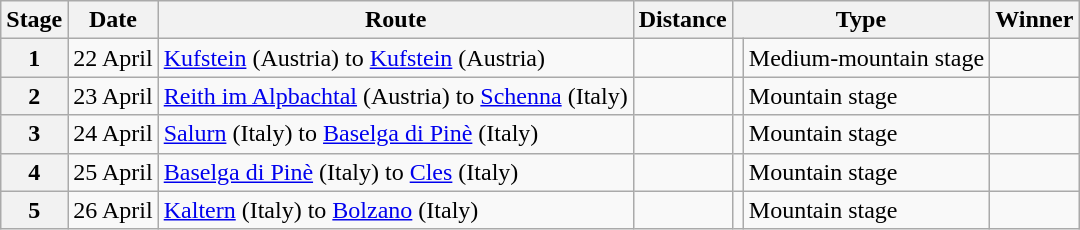<table class="wikitable">
<tr>
<th scope="col">Stage</th>
<th scope="col">Date</th>
<th scope="col">Route</th>
<th scope="col">Distance</th>
<th colspan="2" scope="col">Type</th>
<th scope="col">Winner</th>
</tr>
<tr>
<th scope="row">1</th>
<td>22 April</td>
<td><a href='#'>Kufstein</a> (Austria) to <a href='#'>Kufstein</a> (Austria)</td>
<td style="text-align:center;"></td>
<td></td>
<td>Medium-mountain stage</td>
<td></td>
</tr>
<tr>
<th scope="row">2</th>
<td>23 April</td>
<td><a href='#'>Reith im Alpbachtal</a> (Austria) to <a href='#'>Schenna</a> (Italy)</td>
<td style="text-align:center;"></td>
<td></td>
<td>Mountain stage</td>
<td></td>
</tr>
<tr>
<th scope="row">3</th>
<td>24 April</td>
<td><a href='#'>Salurn</a> (Italy) to <a href='#'>Baselga di Pinè</a> (Italy)</td>
<td style="text-align:center;"></td>
<td></td>
<td>Mountain stage</td>
<td></td>
</tr>
<tr>
<th scope="row">4</th>
<td>25 April</td>
<td><a href='#'>Baselga di Pinè</a> (Italy) to <a href='#'>Cles</a> (Italy)</td>
<td style="text-align:center;"></td>
<td></td>
<td>Mountain stage</td>
<td></td>
</tr>
<tr>
<th scope="row">5</th>
<td>26 April</td>
<td><a href='#'>Kaltern</a> (Italy) to <a href='#'>Bolzano</a> (Italy)</td>
<td style="text-align:center;"></td>
<td></td>
<td>Mountain stage</td>
<td></td>
</tr>
</table>
